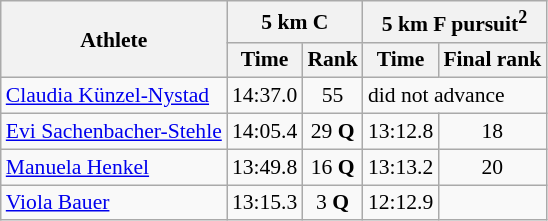<table class="wikitable" border="1" style="font-size:90%">
<tr>
<th rowspan=2>Athlete</th>
<th colspan=2>5 km C</th>
<th colspan=2>5 km F pursuit<sup>2</sup></th>
</tr>
<tr>
<th>Time</th>
<th>Rank</th>
<th>Time</th>
<th>Final rank</th>
</tr>
<tr>
<td><a href='#'>Claudia Künzel-Nystad</a></td>
<td align=center>14:37.0</td>
<td align=center>55</td>
<td colspan="2">did not advance</td>
</tr>
<tr>
<td><a href='#'>Evi Sachenbacher-Stehle</a></td>
<td align=center>14:05.4</td>
<td align=center>29 <strong>Q</strong></td>
<td align=center>13:12.8</td>
<td align=center>18</td>
</tr>
<tr>
<td><a href='#'>Manuela Henkel</a></td>
<td align=center>13:49.8</td>
<td align=center>16 <strong>Q</strong></td>
<td align=center>13:13.2</td>
<td align=center>20</td>
</tr>
<tr>
<td><a href='#'>Viola Bauer</a></td>
<td align=center>13:15.3</td>
<td align=center>3 <strong>Q</strong></td>
<td align=center>12:12.9</td>
<td align=center></td>
</tr>
</table>
